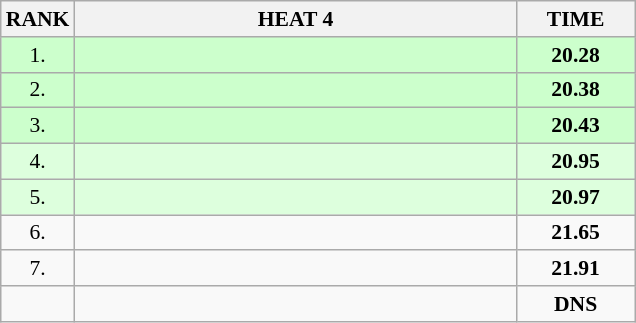<table class="wikitable" style="border-collapse: collapse; font-size: 90%;">
<tr>
<th>RANK</th>
<th style="width: 20em">HEAT 4</th>
<th style="width: 5em">TIME</th>
</tr>
<tr style="background:#ccffcc;">
<td align="center">1.</td>
<td></td>
<td align="center"><strong>20.28</strong></td>
</tr>
<tr style="background:#ccffcc;">
<td align="center">2.</td>
<td></td>
<td align="center"><strong>20.38</strong></td>
</tr>
<tr style="background:#ccffcc;">
<td align="center">3.</td>
<td></td>
<td align="center"><strong>20.43</strong></td>
</tr>
<tr style="background:#ddffdd;">
<td align="center">4.</td>
<td></td>
<td align="center"><strong>20.95</strong></td>
</tr>
<tr style="background:#ddffdd;">
<td align="center">5.</td>
<td></td>
<td align="center"><strong>20.97</strong></td>
</tr>
<tr>
<td align="center">6.</td>
<td></td>
<td align="center"><strong>21.65</strong></td>
</tr>
<tr>
<td align="center">7.</td>
<td></td>
<td align="center"><strong>21.91</strong></td>
</tr>
<tr>
<td align="center"></td>
<td></td>
<td align="center"><strong>DNS</strong></td>
</tr>
</table>
